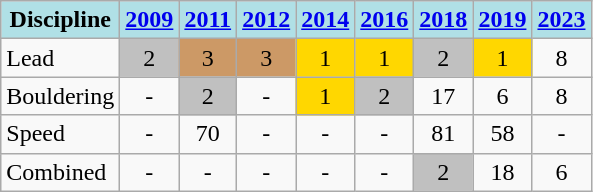<table class="wikitable" style="text-align: center;">
<tr>
<th style="background: #b0e0e6;">Discipline</th>
<th style="background: #b0e0e6;"><a href='#'>2009</a></th>
<th style="background: #b0e0e6;"><a href='#'>2011</a></th>
<th style="background: #b0e0e6;"><a href='#'>2012</a></th>
<th style="background: #b0e0e6;"><a href='#'>2014</a></th>
<th style="background: #b0e0e6;"><a href='#'>2016</a></th>
<th style="background: #b0e0e6;"><a href='#'>2018</a></th>
<th style="background: #b0e0e6;"><a href='#'>2019</a></th>
<th style="background: #b0e0e6;"><a href='#'>2023</a></th>
</tr>
<tr>
<td align="left">Lead</td>
<td style="background: silver;">2</td>
<td style="background: #cc9966;">3</td>
<td style="background: #cc9966;">3</td>
<td style="background: gold;">1</td>
<td style="background: gold;">1</td>
<td style="background: silver;">2</td>
<td style="background: gold;">1</td>
<td>8</td>
</tr>
<tr>
<td align="left">Bouldering</td>
<td>-</td>
<td style="background: silver;">2</td>
<td>-</td>
<td style="background: gold;">1</td>
<td style="background: silver;">2</td>
<td>17</td>
<td>6</td>
<td>8</td>
</tr>
<tr>
<td align="left">Speed</td>
<td>-</td>
<td>70</td>
<td>-</td>
<td>-</td>
<td>-</td>
<td>81</td>
<td>58</td>
<td>-</td>
</tr>
<tr>
<td align="left">Combined</td>
<td>-</td>
<td>-</td>
<td>-</td>
<td>-</td>
<td>-</td>
<td style="background: silver;">2</td>
<td>18</td>
<td>6</td>
</tr>
</table>
